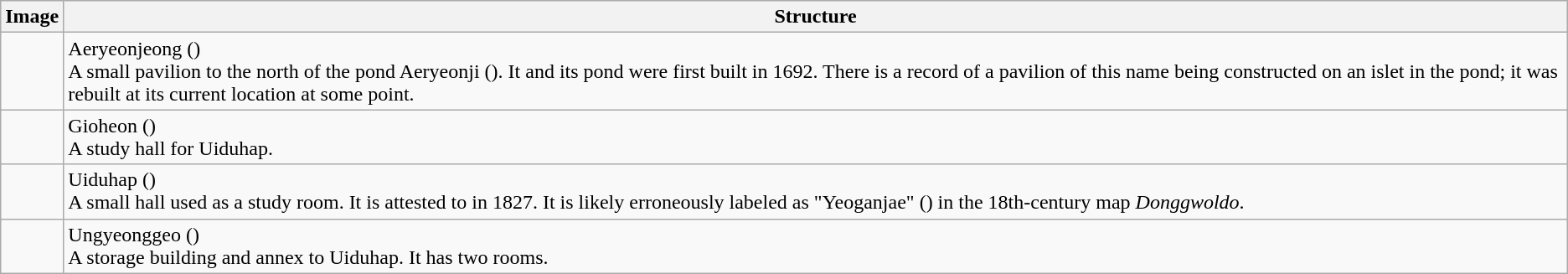<table class="wikitable">
<tr>
<th>Image</th>
<th>Structure</th>
</tr>
<tr>
<td></td>
<td>Aeryeonjeong ()<br>A small pavilion to the north of the pond Aeryeonji (). It and its pond were first built in 1692. There is a record of a pavilion of this name being constructed on an islet in the pond; it was rebuilt at its current location at some point.</td>
</tr>
<tr>
<td></td>
<td>Gioheon ()<br>A study hall for Uiduhap.</td>
</tr>
<tr>
<td></td>
<td>Uiduhap ()<br>A small hall used as a study room. It is attested to in 1827. It is likely erroneously labeled as "Yeoganjae" () in the 18th-century map <em>Donggwoldo</em>.</td>
</tr>
<tr>
<td></td>
<td>Ungyeonggeo ()<br>A storage building and annex to Uiduhap. It has two rooms.</td>
</tr>
</table>
